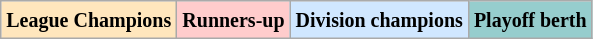<table class="wikitable">
<tr>
<td bgcolor="#FFE6BD"><small><strong>League Champions</strong></small></td>
<td bgcolor="#FFCCCC"><small><strong>Runners-up</strong></small></td>
<td bgcolor="#D0E7FF"><small><strong>Division champions</strong></small></td>
<td bgcolor="#96CDCD"><small><strong>Playoff berth</strong></small></td>
</tr>
</table>
